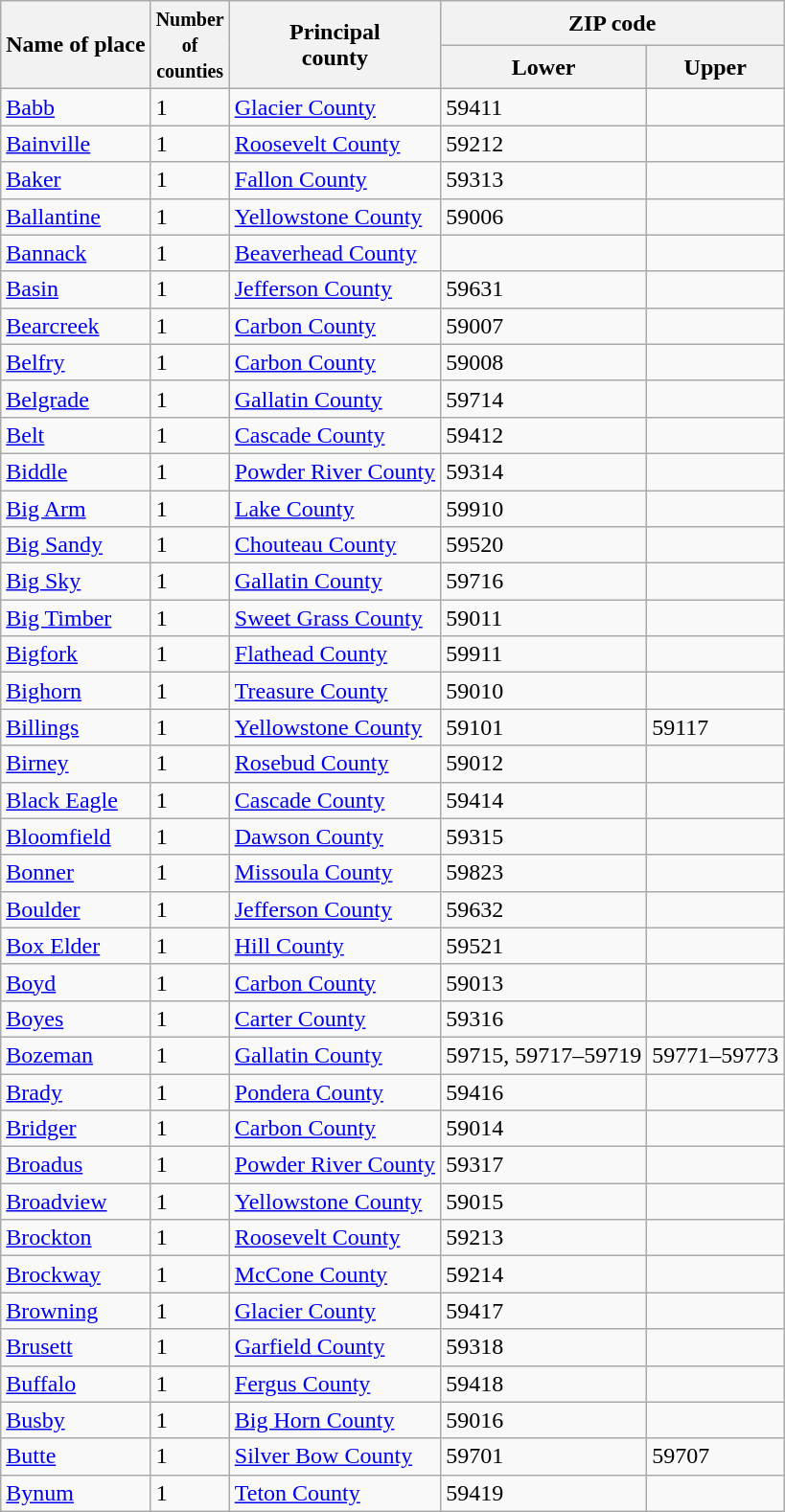<table class=wikitable>
<tr>
<th rowspan=2>Name of place</th>
<th rowspan=2><small>Number <br>of<br>counties</small></th>
<th rowspan=2>Principal <br> county</th>
<th colspan=2>ZIP code</th>
</tr>
<tr>
<th>Lower</th>
<th>Upper</th>
</tr>
<tr>
<td><a href='#'>Babb</a></td>
<td>1</td>
<td><a href='#'>Glacier County</a></td>
<td>59411</td>
<td></td>
</tr>
<tr>
<td><a href='#'>Bainville</a></td>
<td>1</td>
<td><a href='#'>Roosevelt County</a></td>
<td>59212</td>
<td></td>
</tr>
<tr>
<td><a href='#'>Baker</a></td>
<td>1</td>
<td><a href='#'>Fallon County</a></td>
<td>59313</td>
<td></td>
</tr>
<tr>
<td><a href='#'>Ballantine</a></td>
<td>1</td>
<td><a href='#'>Yellowstone County</a></td>
<td>59006</td>
<td></td>
</tr>
<tr>
<td><a href='#'>Bannack</a></td>
<td>1</td>
<td><a href='#'>Beaverhead County</a></td>
<td></td>
<td></td>
</tr>
<tr>
<td><a href='#'>Basin</a></td>
<td>1</td>
<td><a href='#'>Jefferson County</a></td>
<td>59631</td>
<td></td>
</tr>
<tr>
<td><a href='#'>Bearcreek</a></td>
<td>1</td>
<td><a href='#'>Carbon County</a></td>
<td>59007</td>
<td></td>
</tr>
<tr>
<td><a href='#'>Belfry</a></td>
<td>1</td>
<td><a href='#'>Carbon County</a></td>
<td>59008</td>
<td></td>
</tr>
<tr>
<td><a href='#'>Belgrade</a></td>
<td>1</td>
<td><a href='#'>Gallatin County</a></td>
<td>59714</td>
<td></td>
</tr>
<tr>
<td><a href='#'>Belt</a></td>
<td>1</td>
<td><a href='#'>Cascade County</a></td>
<td>59412</td>
<td></td>
</tr>
<tr>
<td><a href='#'>Biddle</a></td>
<td>1</td>
<td><a href='#'>Powder River County</a></td>
<td>59314</td>
<td></td>
</tr>
<tr>
<td><a href='#'>Big Arm</a></td>
<td>1</td>
<td><a href='#'>Lake County</a></td>
<td>59910</td>
<td></td>
</tr>
<tr>
<td><a href='#'>Big Sandy</a></td>
<td>1</td>
<td><a href='#'>Chouteau County</a></td>
<td>59520</td>
<td></td>
</tr>
<tr>
<td><a href='#'>Big Sky</a></td>
<td>1</td>
<td><a href='#'>Gallatin County</a></td>
<td>59716</td>
<td></td>
</tr>
<tr>
<td><a href='#'>Big Timber</a></td>
<td>1</td>
<td><a href='#'>Sweet Grass County</a></td>
<td>59011</td>
<td></td>
</tr>
<tr>
<td><a href='#'>Bigfork</a></td>
<td>1</td>
<td><a href='#'>Flathead County</a></td>
<td>59911</td>
<td></td>
</tr>
<tr>
<td><a href='#'>Bighorn</a></td>
<td>1</td>
<td><a href='#'>Treasure County</a></td>
<td>59010</td>
<td></td>
</tr>
<tr>
<td><a href='#'>Billings</a></td>
<td>1</td>
<td><a href='#'>Yellowstone County</a></td>
<td>59101</td>
<td>59117</td>
</tr>
<tr>
<td><a href='#'>Birney</a></td>
<td>1</td>
<td><a href='#'>Rosebud County</a></td>
<td>59012</td>
<td></td>
</tr>
<tr>
<td><a href='#'>Black Eagle</a></td>
<td>1</td>
<td><a href='#'>Cascade County</a></td>
<td>59414</td>
<td></td>
</tr>
<tr>
<td><a href='#'>Bloomfield</a></td>
<td>1</td>
<td><a href='#'>Dawson County</a></td>
<td>59315</td>
<td></td>
</tr>
<tr>
<td><a href='#'>Bonner</a></td>
<td>1</td>
<td><a href='#'>Missoula County</a></td>
<td>59823</td>
<td></td>
</tr>
<tr>
<td><a href='#'>Boulder</a></td>
<td>1</td>
<td><a href='#'>Jefferson County</a></td>
<td>59632</td>
<td></td>
</tr>
<tr>
<td><a href='#'>Box Elder</a></td>
<td>1</td>
<td><a href='#'>Hill County</a></td>
<td>59521</td>
<td></td>
</tr>
<tr>
<td><a href='#'>Boyd</a></td>
<td>1</td>
<td><a href='#'>Carbon County</a></td>
<td>59013</td>
<td></td>
</tr>
<tr>
<td><a href='#'>Boyes</a></td>
<td>1</td>
<td><a href='#'>Carter County</a></td>
<td>59316</td>
<td></td>
</tr>
<tr>
<td><a href='#'>Bozeman</a></td>
<td>1</td>
<td><a href='#'>Gallatin County</a></td>
<td>59715, 59717–59719</td>
<td>59771–59773</td>
</tr>
<tr>
<td><a href='#'>Brady</a></td>
<td>1</td>
<td><a href='#'>Pondera County</a></td>
<td>59416</td>
<td></td>
</tr>
<tr>
<td><a href='#'>Bridger</a></td>
<td>1</td>
<td><a href='#'>Carbon County</a></td>
<td>59014</td>
<td></td>
</tr>
<tr>
<td><a href='#'>Broadus</a></td>
<td>1</td>
<td><a href='#'>Powder River County</a></td>
<td>59317</td>
<td></td>
</tr>
<tr>
<td><a href='#'>Broadview</a></td>
<td>1</td>
<td><a href='#'>Yellowstone County</a></td>
<td>59015</td>
<td></td>
</tr>
<tr>
<td><a href='#'>Brockton</a></td>
<td>1</td>
<td><a href='#'>Roosevelt County</a></td>
<td>59213</td>
<td></td>
</tr>
<tr>
<td><a href='#'>Brockway</a></td>
<td>1</td>
<td><a href='#'>McCone County</a></td>
<td>59214</td>
<td></td>
</tr>
<tr>
<td><a href='#'>Browning</a></td>
<td>1</td>
<td><a href='#'>Glacier County</a></td>
<td>59417</td>
<td></td>
</tr>
<tr>
<td><a href='#'>Brusett</a></td>
<td>1</td>
<td><a href='#'>Garfield County</a></td>
<td>59318</td>
<td></td>
</tr>
<tr>
<td><a href='#'>Buffalo</a></td>
<td>1</td>
<td><a href='#'>Fergus County</a></td>
<td>59418</td>
<td></td>
</tr>
<tr>
<td><a href='#'>Busby</a></td>
<td>1</td>
<td><a href='#'>Big Horn County</a></td>
<td>59016</td>
<td></td>
</tr>
<tr>
<td><a href='#'>Butte</a></td>
<td>1</td>
<td><a href='#'>Silver Bow County</a></td>
<td>59701</td>
<td>59707</td>
</tr>
<tr>
<td><a href='#'>Bynum</a></td>
<td>1</td>
<td><a href='#'>Teton County</a></td>
<td>59419</td>
<td></td>
</tr>
</table>
